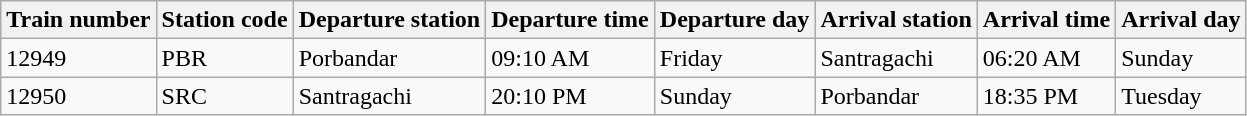<table class="wikitable">
<tr>
<th>Train number</th>
<th>Station code</th>
<th>Departure station</th>
<th>Departure time</th>
<th>Departure day</th>
<th>Arrival station</th>
<th>Arrival time</th>
<th>Arrival day</th>
</tr>
<tr>
<td>12949</td>
<td>PBR</td>
<td>Porbandar</td>
<td>09:10 AM</td>
<td>Friday</td>
<td>Santragachi</td>
<td>06:20 AM</td>
<td>Sunday</td>
</tr>
<tr>
<td>12950</td>
<td>SRC</td>
<td>Santragachi</td>
<td>20:10 PM</td>
<td>Sunday</td>
<td>Porbandar</td>
<td>18:35 PM</td>
<td>Tuesday</td>
</tr>
</table>
